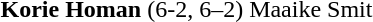<table>
<tr>
<td><strong>Korie Homan</strong></td>
<td style="text-align:center;">(6-2, 6–2)</td>
<td>Maaike Smit</td>
</tr>
</table>
